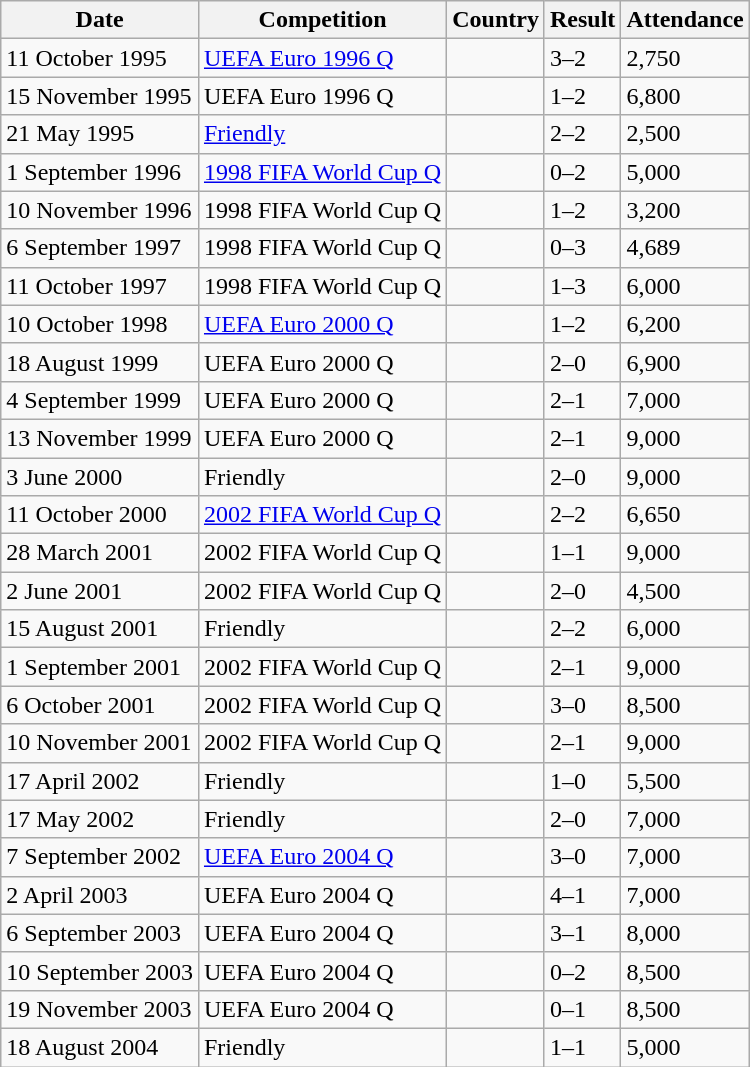<table class="wikitable sortable">
<tr>
<th>Date</th>
<th>Competition</th>
<th>Country</th>
<th>Result</th>
<th>Attendance</th>
</tr>
<tr>
<td>11 October 1995</td>
<td><a href='#'>UEFA Euro 1996 Q</a></td>
<td></td>
<td>3–2</td>
<td>2,750</td>
</tr>
<tr>
<td>15 November 1995</td>
<td>UEFA Euro 1996 Q</td>
<td></td>
<td>1–2</td>
<td>6,800</td>
</tr>
<tr>
<td>21 May 1995</td>
<td><a href='#'>Friendly</a></td>
<td></td>
<td>2–2</td>
<td>2,500</td>
</tr>
<tr>
<td>1 September 1996</td>
<td><a href='#'>1998 FIFA World Cup Q</a></td>
<td></td>
<td>0–2</td>
<td>5,000</td>
</tr>
<tr>
<td>10 November 1996</td>
<td>1998 FIFA World Cup Q</td>
<td></td>
<td>1–2</td>
<td>3,200</td>
</tr>
<tr>
<td>6 September 1997</td>
<td>1998 FIFA World Cup Q</td>
<td></td>
<td>0–3</td>
<td>4,689</td>
</tr>
<tr>
<td>11 October 1997</td>
<td>1998 FIFA World Cup Q</td>
<td></td>
<td>1–3</td>
<td>6,000</td>
</tr>
<tr>
<td>10 October 1998</td>
<td><a href='#'>UEFA Euro 2000 Q</a></td>
<td></td>
<td>1–2</td>
<td>6,200</td>
</tr>
<tr>
<td>18 August 1999</td>
<td>UEFA Euro 2000 Q</td>
<td></td>
<td>2–0</td>
<td>6,900</td>
</tr>
<tr>
<td>4 September 1999</td>
<td>UEFA Euro 2000 Q</td>
<td></td>
<td>2–1</td>
<td>7,000</td>
</tr>
<tr>
<td>13 November 1999</td>
<td>UEFA Euro 2000 Q</td>
<td></td>
<td>2–1</td>
<td>9,000</td>
</tr>
<tr>
<td>3 June 2000</td>
<td>Friendly</td>
<td></td>
<td>2–0</td>
<td>9,000</td>
</tr>
<tr>
<td>11 October 2000</td>
<td><a href='#'>2002 FIFA World Cup Q</a></td>
<td></td>
<td>2–2</td>
<td>6,650</td>
</tr>
<tr>
<td>28 March 2001</td>
<td>2002 FIFA World Cup Q</td>
<td></td>
<td>1–1</td>
<td>9,000</td>
</tr>
<tr>
<td>2 June 2001</td>
<td>2002 FIFA World Cup Q</td>
<td></td>
<td>2–0</td>
<td>4,500</td>
</tr>
<tr>
<td>15 August 2001</td>
<td>Friendly</td>
<td></td>
<td>2–2</td>
<td>6,000</td>
</tr>
<tr>
<td>1 September 2001</td>
<td>2002 FIFA World Cup Q</td>
<td></td>
<td>2–1</td>
<td>9,000</td>
</tr>
<tr>
<td>6 October 2001</td>
<td>2002 FIFA World Cup Q</td>
<td></td>
<td>3–0</td>
<td>8,500</td>
</tr>
<tr>
<td>10 November 2001</td>
<td>2002 FIFA World Cup Q</td>
<td></td>
<td>2–1</td>
<td>9,000</td>
</tr>
<tr>
<td>17 April 2002</td>
<td>Friendly</td>
<td></td>
<td>1–0</td>
<td>5,500</td>
</tr>
<tr>
<td>17 May 2002</td>
<td>Friendly</td>
<td></td>
<td>2–0</td>
<td>7,000</td>
</tr>
<tr>
<td>7 September 2002</td>
<td><a href='#'>UEFA Euro 2004 Q</a></td>
<td></td>
<td>3–0</td>
<td>7,000</td>
</tr>
<tr>
<td>2 April 2003</td>
<td>UEFA Euro 2004 Q</td>
<td></td>
<td>4–1</td>
<td>7,000</td>
</tr>
<tr>
<td>6 September 2003</td>
<td>UEFA Euro 2004 Q</td>
<td></td>
<td>3–1</td>
<td>8,000</td>
</tr>
<tr>
<td>10 September 2003</td>
<td>UEFA Euro 2004 Q</td>
<td></td>
<td>0–2</td>
<td>8,500</td>
</tr>
<tr>
<td>19 November 2003</td>
<td>UEFA Euro 2004 Q</td>
<td></td>
<td>0–1</td>
<td>8,500</td>
</tr>
<tr>
<td>18 August 2004</td>
<td>Friendly</td>
<td></td>
<td>1–1</td>
<td>5,000</td>
</tr>
</table>
